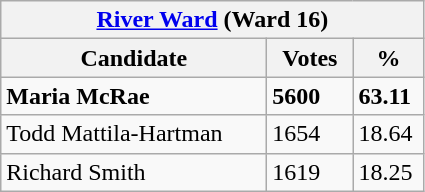<table class="wikitable">
<tr>
<th colspan="3"><a href='#'>River Ward</a> (Ward 16)</th>
</tr>
<tr>
<th style="width: 170px">Candidate</th>
<th style="width: 50px">Votes</th>
<th style="width: 40px">%</th>
</tr>
<tr>
<td><strong>Maria McRae</strong></td>
<td><strong>5600</strong></td>
<td><strong>63.11</strong></td>
</tr>
<tr>
<td>Todd Mattila-Hartman</td>
<td>1654</td>
<td>18.64</td>
</tr>
<tr>
<td>Richard Smith</td>
<td>1619</td>
<td>18.25</td>
</tr>
</table>
